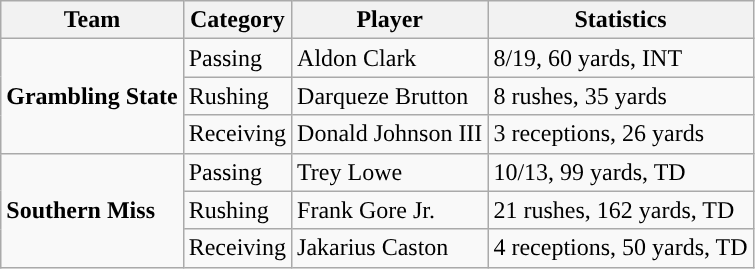<table class="wikitable" style="float: left;">
<tr>
<th>Team</th>
<th>Category</th>
<th>Player</th>
<th>Statistics</th>
</tr>
<tr>
<td rowspan=3><strong>Grambling State</strong></td>
<td>Passing</td>
<td>Aldon Clark</td>
<td>8/19, 60 yards, INT</td>
</tr>
<tr>
<td>Rushing</td>
<td>Darqueze Brutton</td>
<td>8 rushes, 35 yards</td>
</tr>
<tr>
<td>Receiving</td>
<td>Donald Johnson III</td>
<td>3 receptions, 26 yards</td>
</tr>
<tr>
<td rowspan=3><strong>Southern Miss</strong></td>
<td>Passing</td>
<td>Trey Lowe</td>
<td>10/13, 99 yards, TD</td>
</tr>
<tr>
<td>Rushing</td>
<td>Frank Gore Jr.</td>
<td>21 rushes, 162 yards, TD</td>
</tr>
<tr>
<td>Receiving</td>
<td>Jakarius Caston</td>
<td>4 receptions, 50 yards, TD</td>
</tr>
</table>
